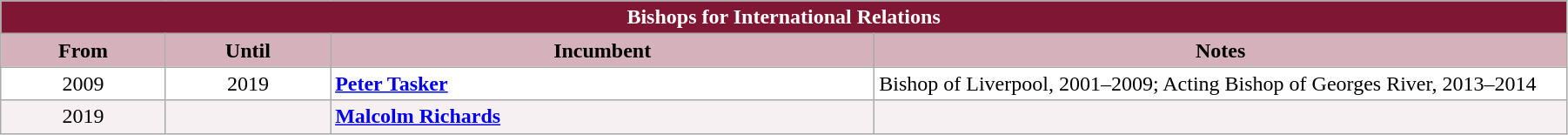<table class="wikitable" style="width: 95%;">
<tr>
<th colspan="4" style="background-color: #7F1734; color: white;">Bishops for International Relations</th>
</tr>
<tr>
<th style="background-color: #D4B1BB; width: 10%;">From</th>
<th style="background-color: #D4B1BB; width: 10%;">Until</th>
<th style="background-color: #D4B1BB; width: 33%;">Incumbent</th>
<th style="background-color: #D4B1BB; width: 42%;">Notes</th>
</tr>
<tr valign="top" style="background-color: white;">
<td style="text-align: center;">2009</td>
<td style="text-align: center;">2019</td>
<td><strong><a href='#'>Peter Tasker</a></strong></td>
<td>Bishop of Liverpool, 2001–2009; Acting Bishop of Georges River, 2013–2014</td>
</tr>
<tr valign="top" style="background-color: #F7F0F2;">
<td style="text-align: center;">2019</td>
<td style="text-align: center;"></td>
<td><strong><a href='#'>Malcolm Richards</a></strong></td>
<td></td>
</tr>
</table>
